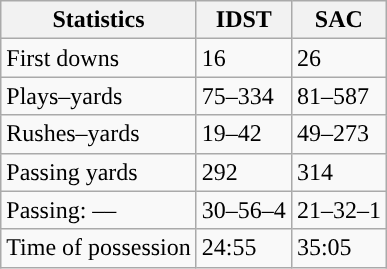<table class="wikitable" style="float:left">
<tr>
<th>Statistics</th>
<th>IDST</th>
<th>SAC</th>
</tr>
<tr>
<td>First downs</td>
<td>16</td>
<td>26</td>
</tr>
<tr>
<td>Plays–yards</td>
<td>75–334</td>
<td>81–587</td>
</tr>
<tr>
<td>Rushes–yards</td>
<td>19–42</td>
<td>49–273</td>
</tr>
<tr>
<td>Passing yards</td>
<td>292</td>
<td>314</td>
</tr>
<tr>
<td>Passing: ––</td>
<td>30–56–4</td>
<td>21–32–1</td>
</tr>
<tr>
<td>Time of possession</td>
<td>24:55</td>
<td>35:05</td>
</tr>
</table>
